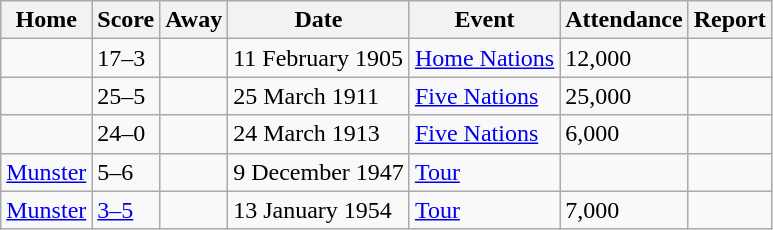<table class="wikitable">
<tr>
<th>Home</th>
<th>Score</th>
<th>Away</th>
<th>Date</th>
<th>Event</th>
<th>Attendance</th>
<th>Report</th>
</tr>
<tr>
<td></td>
<td>17–3</td>
<td></td>
<td>11 February 1905</td>
<td><a href='#'>Home Nations</a></td>
<td>12,000</td>
<td></td>
</tr>
<tr>
<td></td>
<td>25–5</td>
<td></td>
<td>25 March 1911</td>
<td><a href='#'>Five Nations</a></td>
<td>25,000</td>
<td></td>
</tr>
<tr>
<td></td>
<td>24–0</td>
<td></td>
<td>24 March 1913</td>
<td><a href='#'>Five Nations</a></td>
<td>6,000</td>
<td></td>
</tr>
<tr>
<td> <a href='#'>Munster</a></td>
<td>5–6</td>
<td></td>
<td>9 December 1947</td>
<td><a href='#'>Tour</a></td>
<td></td>
<td></td>
</tr>
<tr>
<td> <a href='#'>Munster</a></td>
<td><a href='#'>3–5</a></td>
<td></td>
<td>13 January 1954</td>
<td><a href='#'>Tour</a></td>
<td>7,000</td>
<td></td>
</tr>
</table>
